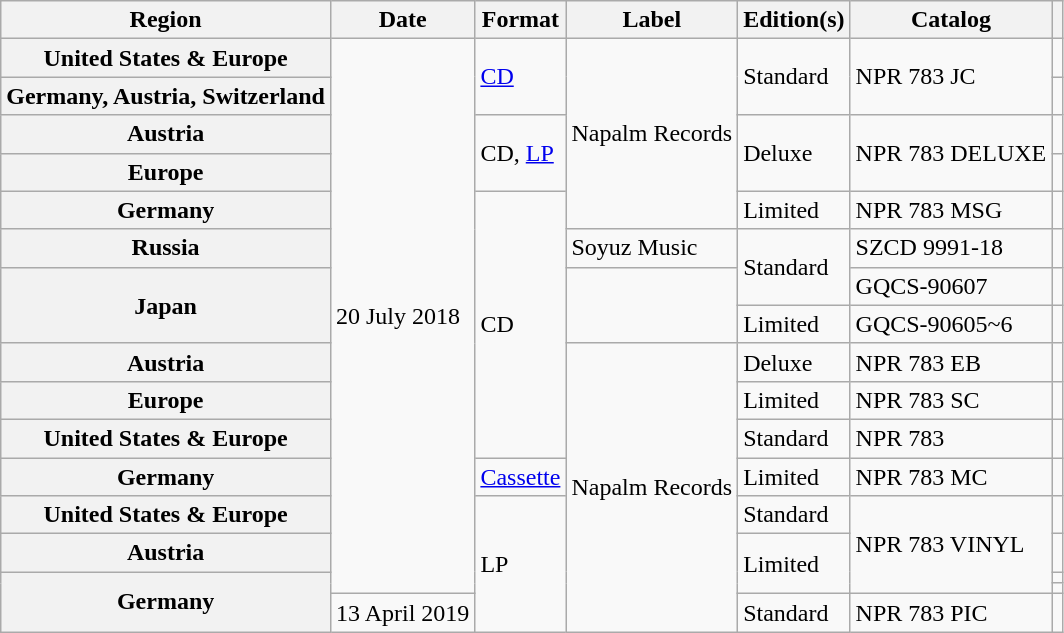<table class="wikitable plainrowheaders">
<tr>
<th scope="col">Region</th>
<th scope="col">Date</th>
<th scope="col">Format</th>
<th scope="col">Label</th>
<th scope="col">Edition(s)</th>
<th scope="col">Catalog</th>
<th scope="col"></th>
</tr>
<tr>
<th scope="row">United States & Europe</th>
<td rowspan="16">20 July 2018</td>
<td rowspan="2"><a href='#'>CD</a></td>
<td rowspan="5">Napalm Records</td>
<td rowspan="2">Standard</td>
<td rowspan="2">NPR 783 JC</td>
<td></td>
</tr>
<tr>
<th scope="row">Germany, Austria, Switzerland</th>
<td></td>
</tr>
<tr>
<th scope="row">Austria</th>
<td rowspan="2">CD, <a href='#'>LP</a></td>
<td rowspan="2">Deluxe</td>
<td rowspan="2">NPR 783 DELUXE</td>
<td></td>
</tr>
<tr>
<th scope="row">Europe</th>
<td></td>
</tr>
<tr>
<th scope="row">Germany</th>
<td rowspan="7">CD</td>
<td>Limited</td>
<td>NPR 783 MSG</td>
<td></td>
</tr>
<tr>
<th scope="row">Russia</th>
<td>Soyuz Music</td>
<td rowspan="2">Standard</td>
<td>SZCD 9991-18</td>
<td></td>
</tr>
<tr>
<th scope="row" rowspan="2">Japan</th>
<td rowspan="2"></td>
<td>GQCS-90607</td>
<td></td>
</tr>
<tr>
<td>Limited</td>
<td>GQCS-90605~6</td>
<td></td>
</tr>
<tr>
<th scope="row">Austria</th>
<td rowspan="9">Napalm Records</td>
<td>Deluxe</td>
<td>NPR 783 EB</td>
<td></td>
</tr>
<tr>
<th scope="row">Europe</th>
<td>Limited</td>
<td>NPR 783 SC</td>
<td></td>
</tr>
<tr>
<th scope="row">United States & Europe</th>
<td>Standard</td>
<td>NPR 783</td>
<td></td>
</tr>
<tr>
<th scope="row">Germany</th>
<td><a href='#'>Cassette</a></td>
<td>Limited</td>
<td>NPR 783 MC</td>
<td></td>
</tr>
<tr>
<th scope="row">United States & Europe</th>
<td rowspan="5">LP</td>
<td>Standard</td>
<td rowspan="4">NPR 783 VINYL</td>
<td></td>
</tr>
<tr>
<th scope="row">Austria</th>
<td rowspan="3">Limited</td>
<td></td>
</tr>
<tr>
<th scope="row" rowspan="3">Germany</th>
<td></td>
</tr>
<tr>
<td></td>
</tr>
<tr>
<td>13 April 2019</td>
<td>Standard</td>
<td>NPR 783 PIC</td>
<td></td>
</tr>
</table>
